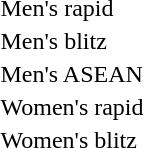<table>
<tr>
<td>Men's rapid</td>
<td></td>
<td></td>
<td></td>
</tr>
<tr>
<td>Men's blitz</td>
<td></td>
<td></td>
<td></td>
</tr>
<tr>
<td>Men's ASEAN</td>
<td></td>
<td></td>
<td></td>
</tr>
<tr>
<td>Women's rapid</td>
<td></td>
<td></td>
<td></td>
</tr>
<tr>
<td>Women's blitz</td>
<td></td>
<td></td>
<td></td>
</tr>
</table>
